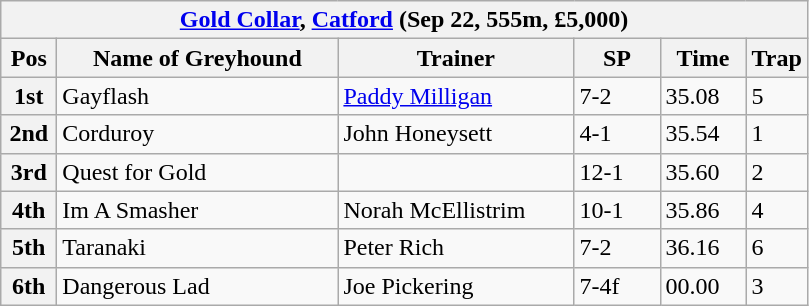<table class="wikitable">
<tr>
<th colspan="6"><a href='#'>Gold Collar</a>, <a href='#'>Catford</a> (Sep 22, 555m, £5,000)</th>
</tr>
<tr>
<th width=30>Pos</th>
<th width=180>Name of Greyhound</th>
<th width=150>Trainer</th>
<th width=50>SP</th>
<th width=50>Time</th>
<th width=30>Trap</th>
</tr>
<tr>
<th>1st</th>
<td>Gayflash </td>
<td><a href='#'>Paddy Milligan</a></td>
<td>7-2</td>
<td>35.08</td>
<td>5</td>
</tr>
<tr>
<th>2nd</th>
<td>Corduroy</td>
<td>John Honeysett</td>
<td>4-1</td>
<td>35.54</td>
<td>1</td>
</tr>
<tr>
<th>3rd</th>
<td>Quest for Gold</td>
<td></td>
<td>12-1</td>
<td>35.60</td>
<td>2</td>
</tr>
<tr>
<th>4th</th>
<td>Im A Smasher</td>
<td>Norah McEllistrim</td>
<td>10-1</td>
<td>35.86</td>
<td>4</td>
</tr>
<tr>
<th>5th</th>
<td>Taranaki</td>
<td>Peter Rich</td>
<td>7-2</td>
<td>36.16</td>
<td>6</td>
</tr>
<tr>
<th>6th</th>
<td>Dangerous Lad</td>
<td>Joe Pickering</td>
<td>7-4f</td>
<td>00.00</td>
<td>3</td>
</tr>
</table>
